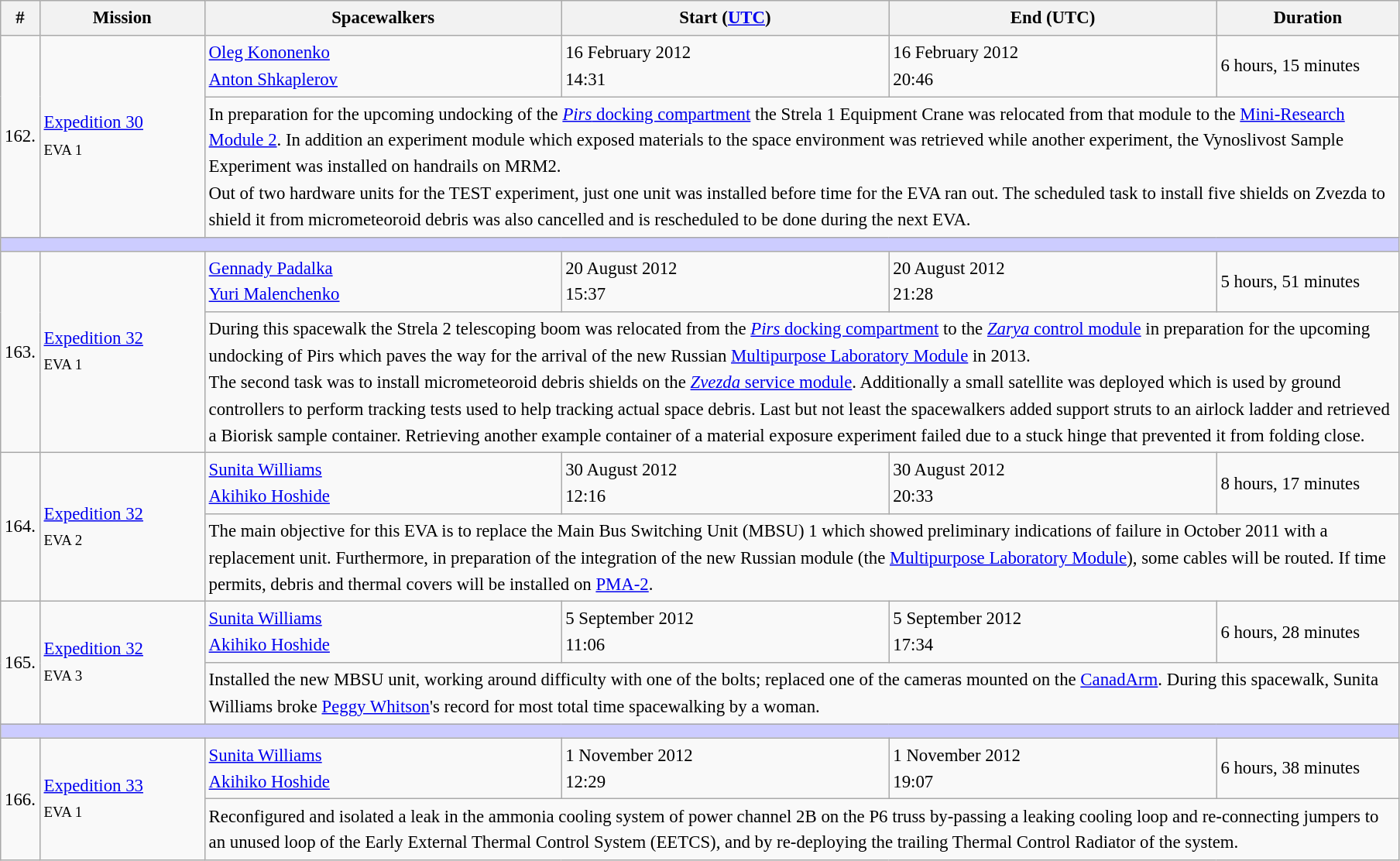<table class="wikitable sortable sticky-header" style="font-size:0.95em; line-height:1.5em;">
<tr>
<th scope="col" width="25">#</th>
<th scope="col" width="135">Mission</th>
<th scope="col" width="300">Spacewalkers</th>
<th scope="col" width="275">Start (<a href='#'>UTC</a>)</th>
<th scope="col" width="275">End (UTC)</th>
<th scope="col" width="150">Duration</th>
</tr>
<tr>
<td scope="row" rowspan=2>162.</td>
<td rowspan=2><a href='#'>Expedition 30</a><br><small>EVA 1</small><br></td>
<td> <a href='#'>Oleg Kononenko</a><br> <a href='#'>Anton Shkaplerov</a></td>
<td>16 February 2012<br>14:31</td>
<td>16 February 2012<br>20:46</td>
<td>6 hours, 15 minutes</td>
</tr>
<tr>
<td colspan=4>In preparation for the upcoming undocking of the <a href='#'><em>Pirs</em> docking compartment</a> the Strela 1 Equipment Crane was relocated from that module to the <a href='#'>Mini-Research Module 2</a>. In addition an experiment module which exposed materials to the space environment was retrieved while another experiment, the Vynoslivost Sample Experiment was installed on handrails on MRM2.<br>Out of two hardware units for the TEST experiment, just one unit was installed before time for the EVA ran out.
The scheduled task to install five shields on Zvezda to shield it from micrometeoroid debris was also cancelled and is rescheduled to be done during the next EVA.</td>
</tr>
<tr>
<td colspan=7 bgcolor=#ccccff height="5px"></td>
</tr>
<tr>
<td scope="row" rowspan=2>163.</td>
<td rowspan=2><a href='#'>Expedition 32</a><br><small>EVA 1</small><br></td>
<td> <a href='#'>Gennady Padalka</a><br> <a href='#'>Yuri Malenchenko</a></td>
<td>20 August 2012<br>15:37</td>
<td>20 August 2012<br>21:28</td>
<td>5 hours, 51 minutes</td>
</tr>
<tr>
<td colspan=4>During this spacewalk the Strela 2 telescoping boom was relocated from the <a href='#'><em>Pirs</em> docking compartment</a> to the <a href='#'><em>Zarya</em> control module</a> in preparation for the upcoming undocking of Pirs which paves the way for the arrival of the new Russian <a href='#'>Multipurpose Laboratory Module</a> in 2013.<br>The second task was to install micrometeoroid debris shields on the <a href='#'><em>Zvezda</em> service module</a>.
Additionally a small satellite was deployed which is used by ground controllers to perform tracking tests used to help tracking actual space debris.
Last but not least the spacewalkers added support struts to an airlock ladder and retrieved a Biorisk sample container.
Retrieving another example container of a material exposure experiment failed due to a stuck hinge that prevented it from folding close.
</td>
</tr>
<tr>
<td scope="row" rowspan=2>164.</td>
<td rowspan=2><a href='#'>Expedition 32</a><br><small>EVA 2</small></td>
<td> <a href='#'>Sunita Williams</a><br> <a href='#'>Akihiko Hoshide</a></td>
<td>30 August 2012<br>12:16</td>
<td>30 August 2012<br>20:33</td>
<td>8 hours, 17 minutes</td>
</tr>
<tr>
<td colspan=4>The main objective for this EVA is to replace the Main Bus Switching Unit (MBSU) 1 which showed preliminary indications of failure in October 2011 with a replacement unit. Furthermore, in preparation of the integration of the new Russian module (the <a href='#'>Multipurpose Laboratory Module</a>), some cables will be routed. If time permits, debris and thermal covers will be installed on <a href='#'>PMA-2</a>.<br></td>
</tr>
<tr>
<td rowspan=2>165.</td>
<td rowspan=2><a href='#'>Expedition 32</a><br><small>EVA 3</small><br></td>
<td> <a href='#'>Sunita Williams</a><br> <a href='#'>Akihiko Hoshide</a></td>
<td>5 September 2012<br>11:06</td>
<td>5 September 2012<br>17:34</td>
<td>6 hours, 28 minutes</td>
</tr>
<tr>
<td colspan=4>Installed the new MBSU unit, working around difficulty with one of the bolts; replaced one of the cameras mounted on the <a href='#'>CanadArm</a>. During this spacewalk, Sunita Williams broke <a href='#'>Peggy Whitson</a>'s record for most total time spacewalking by a woman.</td>
</tr>
<tr>
<td colspan=7 bgcolor=#ccccff height="5px"></td>
</tr>
<tr>
<td rowspan=2>166.</td>
<td rowspan=2><a href='#'>Expedition 33</a><br><small>EVA 1</small><br></td>
<td> <a href='#'>Sunita Williams</a><br> <a href='#'>Akihiko Hoshide</a></td>
<td>1 November 2012<br>12:29</td>
<td>1 November 2012<br>19:07</td>
<td>6 hours, 38 minutes</td>
</tr>
<tr>
<td colspan=4>Reconfigured and isolated a leak in the ammonia cooling system of power channel 2B on the P6 truss by-passing a leaking cooling loop and re-connecting jumpers to an unused loop of the Early External Thermal Control System (EETCS), and by re-deploying the trailing Thermal Control Radiator of the system.</td>
</tr>
</table>
